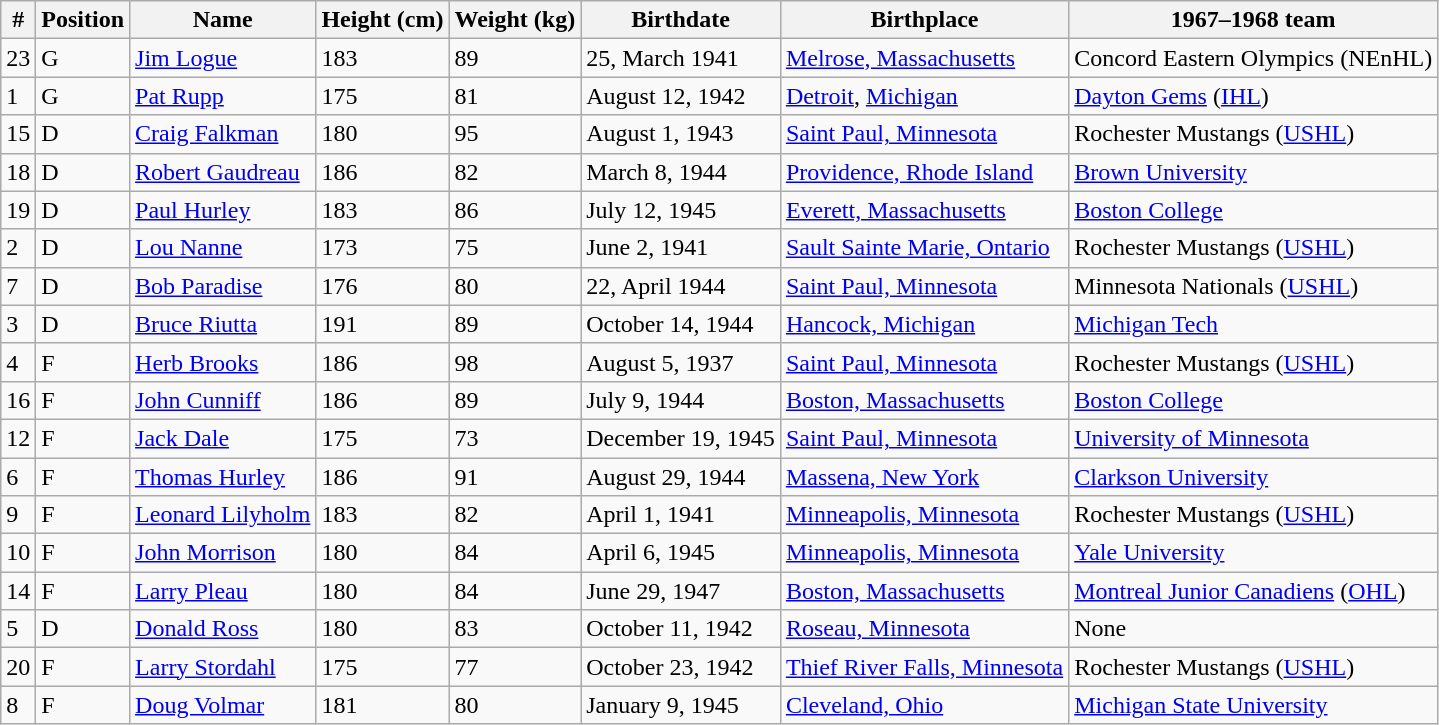<table class="wikitable sortable">
<tr>
<th>#</th>
<th>Position</th>
<th>Name</th>
<th>Height (cm)</th>
<th>Weight (kg)</th>
<th>Birthdate</th>
<th>Birthplace</th>
<th>1967–1968 team</th>
</tr>
<tr>
<td>23</td>
<td>G</td>
<td><a href='#'>Jim Logue</a></td>
<td>183</td>
<td>89</td>
<td>25, March 1941</td>
<td><a href='#'>Melrose, Massachusetts</a></td>
<td>Concord Eastern Olympics (NEnHL)</td>
</tr>
<tr>
<td>1</td>
<td>G</td>
<td><a href='#'>Pat Rupp</a></td>
<td>175</td>
<td>81</td>
<td>August 12, 1942</td>
<td><a href='#'>Detroit</a>, <a href='#'>Michigan</a></td>
<td><a href='#'>Dayton Gems</a> (<a href='#'>IHL</a>)</td>
</tr>
<tr>
<td>15</td>
<td>D</td>
<td><a href='#'>Craig Falkman</a></td>
<td>180</td>
<td>95</td>
<td>August 1, 1943</td>
<td><a href='#'>Saint Paul, Minnesota</a></td>
<td>Rochester Mustangs (<a href='#'>USHL</a>)</td>
</tr>
<tr>
<td>18</td>
<td>D</td>
<td><a href='#'>Robert Gaudreau</a></td>
<td>186</td>
<td>82</td>
<td>March 8, 1944</td>
<td><a href='#'>Providence, Rhode Island</a></td>
<td><a href='#'>Brown University</a></td>
</tr>
<tr>
<td>19</td>
<td>D</td>
<td><a href='#'>Paul Hurley</a></td>
<td>183</td>
<td>86</td>
<td>July 12, 1945</td>
<td><a href='#'>Everett, Massachusetts</a></td>
<td><a href='#'>Boston College</a></td>
</tr>
<tr>
<td>2</td>
<td>D</td>
<td><a href='#'>Lou Nanne</a></td>
<td>173</td>
<td>75</td>
<td>June 2, 1941</td>
<td><a href='#'>Sault Sainte Marie, Ontario</a></td>
<td>Rochester Mustangs (<a href='#'>USHL</a>)</td>
</tr>
<tr>
<td>7</td>
<td>D</td>
<td><a href='#'>Bob Paradise</a></td>
<td>176</td>
<td>80</td>
<td>22, April 1944</td>
<td><a href='#'>Saint Paul, Minnesota</a></td>
<td>Minnesota Nationals (<a href='#'>USHL</a>)</td>
</tr>
<tr>
<td>3</td>
<td>D</td>
<td><a href='#'>Bruce Riutta</a></td>
<td>191</td>
<td>89</td>
<td>October 14, 1944</td>
<td><a href='#'>Hancock, Michigan</a></td>
<td><a href='#'>Michigan Tech</a></td>
</tr>
<tr>
<td>4</td>
<td>F</td>
<td><a href='#'>Herb Brooks</a></td>
<td>186</td>
<td>98</td>
<td>August 5, 1937</td>
<td><a href='#'>Saint Paul, Minnesota</a></td>
<td>Rochester Mustangs (<a href='#'>USHL</a>)</td>
</tr>
<tr>
<td>16</td>
<td>F</td>
<td><a href='#'>John Cunniff</a></td>
<td>186</td>
<td>89</td>
<td>July 9, 1944</td>
<td><a href='#'>Boston, Massachusetts</a></td>
<td><a href='#'>Boston College</a></td>
</tr>
<tr>
<td>12</td>
<td>F</td>
<td><a href='#'>Jack Dale</a></td>
<td>175</td>
<td>73</td>
<td>December 19, 1945</td>
<td><a href='#'>Saint Paul, Minnesota</a></td>
<td><a href='#'>University of Minnesota</a></td>
</tr>
<tr>
<td>6</td>
<td>F</td>
<td><a href='#'>Thomas Hurley</a></td>
<td>186</td>
<td>91</td>
<td>August 29, 1944</td>
<td><a href='#'>Massena, New York</a></td>
<td><a href='#'>Clarkson University</a></td>
</tr>
<tr>
<td>9</td>
<td>F</td>
<td><a href='#'>Leonard Lilyholm</a></td>
<td>183</td>
<td>82</td>
<td>April 1, 1941</td>
<td><a href='#'>Minneapolis, Minnesota</a></td>
<td>Rochester Mustangs (<a href='#'>USHL</a>)</td>
</tr>
<tr>
<td>10</td>
<td>F</td>
<td><a href='#'>John Morrison</a></td>
<td>180</td>
<td>84</td>
<td>April 6, 1945</td>
<td><a href='#'>Minneapolis, Minnesota</a></td>
<td><a href='#'>Yale University</a></td>
</tr>
<tr>
<td>14</td>
<td>F</td>
<td><a href='#'>Larry Pleau</a></td>
<td>180</td>
<td>84</td>
<td>June 29, 1947</td>
<td><a href='#'>Boston, Massachusetts</a></td>
<td><a href='#'>Montreal Junior Canadiens</a> (<a href='#'>OHL</a>)</td>
</tr>
<tr>
<td>5</td>
<td>D</td>
<td><a href='#'>Donald Ross</a></td>
<td>180</td>
<td>83</td>
<td>October 11, 1942</td>
<td><a href='#'>Roseau, Minnesota</a></td>
<td>None</td>
</tr>
<tr>
<td>20</td>
<td>F</td>
<td><a href='#'>Larry Stordahl</a></td>
<td>175</td>
<td>77</td>
<td>October 23, 1942</td>
<td><a href='#'>Thief River Falls, Minnesota</a></td>
<td>Rochester Mustangs (<a href='#'>USHL</a>)</td>
</tr>
<tr>
<td>8</td>
<td>F</td>
<td><a href='#'>Doug Volmar</a></td>
<td>181</td>
<td>80</td>
<td>January 9, 1945</td>
<td><a href='#'>Cleveland, Ohio</a></td>
<td><a href='#'>Michigan State University</a></td>
</tr>
</table>
